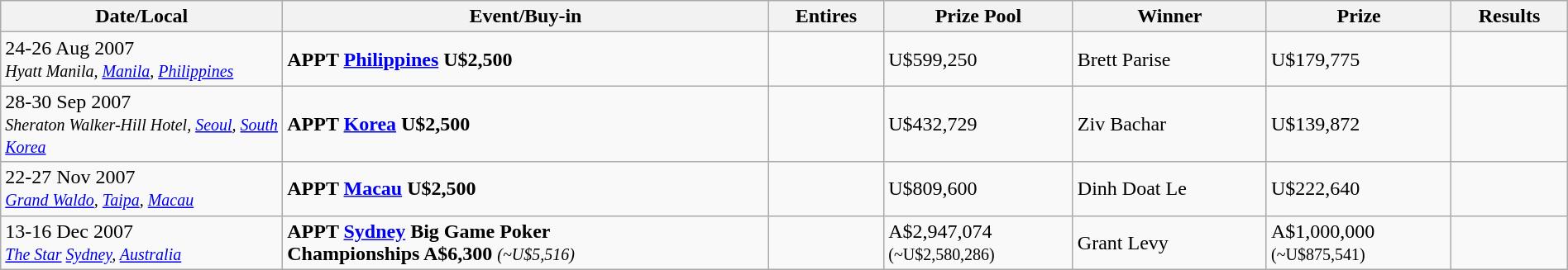<table class="wikitable" width="100%">
<tr>
<th width="18%">Date/Local</th>
<th !width="20%">Event/Buy-in</th>
<th !width="10%">Entires</th>
<th !width="10%">Prize Pool</th>
<th !width="22%">Winner</th>
<th !width="10%">Prize</th>
<th !width="10%">Results</th>
</tr>
<tr>
<td>24-26 Aug 2007<br><small><em>Hyatt Manila, <a href='#'>Manila</a>, <a href='#'>Philippines</a></em></small></td>
<td> <strong>APPT <a href='#'>Philippines</a> U$2,500</strong></td>
<td></td>
<td>U$599,250</td>
<td> Brett Parise</td>
<td>U$179,775</td>
<td></td>
</tr>
<tr>
<td>28-30 Sep 2007<br><small><em>Sheraton Walker-Hill Hotel, <a href='#'>Seoul</a>, <a href='#'>South Korea</a></em></small></td>
<td> <strong>APPT <a href='#'>Korea</a> U$2,500</strong></td>
<td></td>
<td>U$432,729</td>
<td> Ziv Bachar</td>
<td>U$139,872</td>
<td></td>
</tr>
<tr>
<td>22-27 Nov 2007<br><small><em><a href='#'>Grand Waldo</a>, <a href='#'>Taipa</a>, <a href='#'>Macau</a></em></small></td>
<td> <strong>APPT <a href='#'>Macau</a> U$2,500</strong></td>
<td></td>
<td>U$809,600</td>
<td> Dinh Doat Le</td>
<td>U$222,640</td>
<td></td>
</tr>
<tr>
<td>13-16 Dec 2007<br><small><em><a href='#'>The Star</a> <a href='#'>Sydney</a>, <a href='#'>Australia</a></em></small></td>
<td> <strong>APPT <a href='#'>Sydney</a> Big Game Poker<br>Championships A$6,300</strong> <em><small>(~U$5,516)</small></em></td>
<td></td>
<td>A$2,947,074<br><small>(~U$2,580,286)</small></td>
<td> Grant Levy</td>
<td>A$1,000,000<br><small>(~U$875,541)</small></td>
<td></td>
</tr>
</table>
